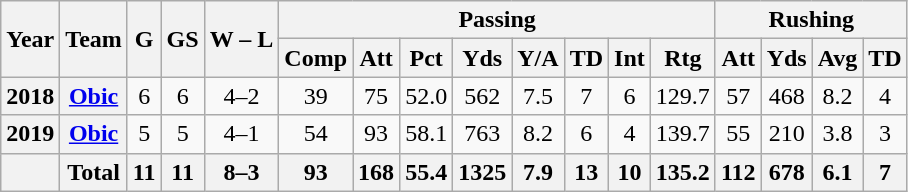<table class="wikitable" style="text-align: center;">
<tr>
<th rowspan="2">Year</th>
<th rowspan="2">Team</th>
<th rowspan="2">G</th>
<th rowspan="2">GS</th>
<th rowspan="2">W – L</th>
<th colspan="8">Passing</th>
<th colspan="4">Rushing</th>
</tr>
<tr>
<th>Comp</th>
<th>Att</th>
<th>Pct</th>
<th>Yds</th>
<th>Y/A</th>
<th>TD</th>
<th>Int</th>
<th>Rtg</th>
<th>Att</th>
<th>Yds</th>
<th>Avg</th>
<th>TD</th>
</tr>
<tr>
<th>2018</th>
<th><a href='#'>Obic</a></th>
<td>6</td>
<td>6</td>
<td>4–2</td>
<td>39</td>
<td>75</td>
<td>52.0</td>
<td>562</td>
<td>7.5</td>
<td>7</td>
<td>6</td>
<td>129.7</td>
<td>57</td>
<td>468</td>
<td>8.2</td>
<td>4</td>
</tr>
<tr>
<th>2019</th>
<th><a href='#'>Obic</a></th>
<td>5</td>
<td>5</td>
<td>4–1</td>
<td>54</td>
<td>93</td>
<td>58.1</td>
<td>763</td>
<td>8.2</td>
<td>6</td>
<td>4</td>
<td>139.7</td>
<td>55</td>
<td>210</td>
<td>3.8</td>
<td>3</td>
</tr>
<tr>
<th></th>
<th>Total</th>
<th>11</th>
<th>11</th>
<th>8–3</th>
<th>93</th>
<th>168</th>
<th>55.4</th>
<th>1325</th>
<th>7.9</th>
<th>13</th>
<th>10</th>
<th>135.2</th>
<th>112</th>
<th>678</th>
<th>6.1</th>
<th>7</th>
</tr>
</table>
